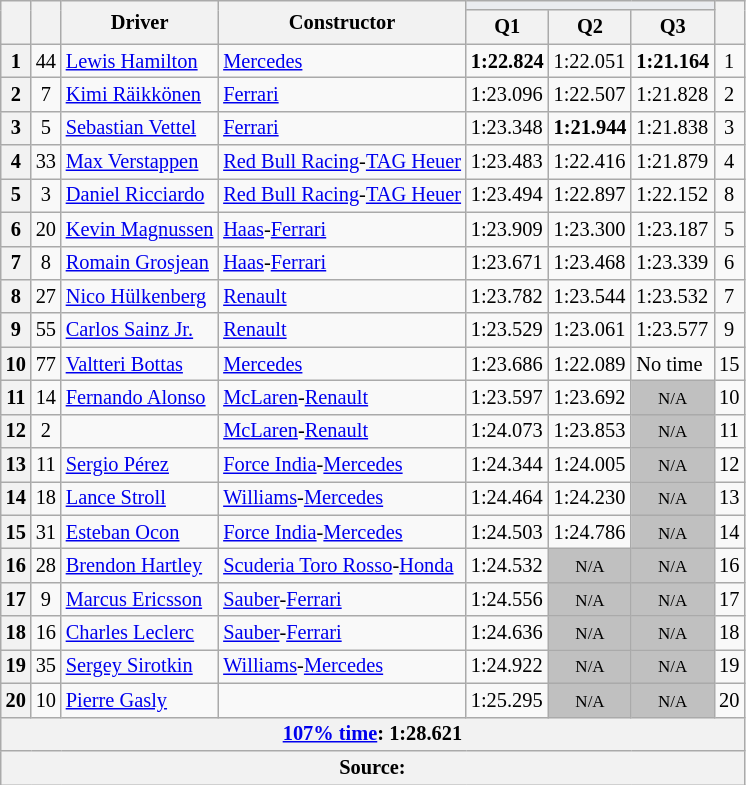<table class="wikitable sortable" style="font-size: 85%;">
<tr>
<th rowspan=2></th>
<th rowspan=2></th>
<th rowspan=2>Driver</th>
<th rowspan=2>Constructor</th>
<th style="background:#eaecf0; text-align:center;" colspan="3"></th>
<th rowspan=2></th>
</tr>
<tr>
<th scope="col">Q1</th>
<th scope="col">Q2</th>
<th scope="col">Q3</th>
</tr>
<tr>
<th scope="row">1</th>
<td align="center">44</td>
<td data-sort-value="HAM"> <a href='#'>Lewis Hamilton</a></td>
<td><a href='#'>Mercedes</a></td>
<td><strong>1:22.824</strong></td>
<td>1:22.051</td>
<td><strong>1:21.164</strong></td>
<td align="center">1</td>
</tr>
<tr>
<th scope="row">2</th>
<td align="center">7</td>
<td data-sort-value="RAI"> <a href='#'>Kimi Räikkönen</a></td>
<td><a href='#'>Ferrari</a></td>
<td>1:23.096</td>
<td>1:22.507</td>
<td>1:21.828</td>
<td align="center">2</td>
</tr>
<tr>
<th scope="row">3</th>
<td align="center">5</td>
<td data-sort-value="VET"> <a href='#'>Sebastian Vettel</a></td>
<td><a href='#'>Ferrari</a></td>
<td>1:23.348</td>
<td><strong>1:21.944</strong></td>
<td>1:21.838</td>
<td align="center">3</td>
</tr>
<tr>
<th scope="row">4</th>
<td align="center">33</td>
<td data-sort-value="VER"> <a href='#'>Max Verstappen</a></td>
<td><a href='#'>Red Bull Racing</a>-<a href='#'>TAG Heuer</a></td>
<td>1:23.483</td>
<td>1:22.416</td>
<td>1:21.879</td>
<td align="center">4</td>
</tr>
<tr>
<th scope="row">5</th>
<td align="center">3</td>
<td data-sort-value="RIC"> <a href='#'>Daniel Ricciardo</a></td>
<td><a href='#'>Red Bull Racing</a>-<a href='#'>TAG Heuer</a></td>
<td>1:23.494</td>
<td>1:22.897</td>
<td>1:22.152</td>
<td align="center">8</td>
</tr>
<tr>
<th scope="row">6</th>
<td align="center">20</td>
<td data-sort-value="MAG"> <a href='#'>Kevin Magnussen</a></td>
<td><a href='#'>Haas</a>-<a href='#'>Ferrari</a></td>
<td>1:23.909</td>
<td>1:23.300</td>
<td>1:23.187</td>
<td align="center">5</td>
</tr>
<tr>
<th scope="row">7</th>
<td align="center">8</td>
<td data-sort-value="GRO"> <a href='#'>Romain Grosjean</a></td>
<td><a href='#'>Haas</a>-<a href='#'>Ferrari</a></td>
<td>1:23.671</td>
<td>1:23.468</td>
<td>1:23.339</td>
<td align="center">6</td>
</tr>
<tr>
<th scope="row">8</th>
<td align="center">27</td>
<td data-sort-value="HUL"> <a href='#'>Nico Hülkenberg</a></td>
<td><a href='#'>Renault</a></td>
<td>1:23.782</td>
<td>1:23.544</td>
<td>1:23.532</td>
<td align="center">7</td>
</tr>
<tr>
<th scope="row">9</th>
<td align="center">55</td>
<td data-sort-value="SAI"> <a href='#'>Carlos Sainz Jr.</a></td>
<td><a href='#'>Renault</a></td>
<td>1:23.529</td>
<td>1:23.061</td>
<td>1:23.577</td>
<td align="center">9</td>
</tr>
<tr>
<th scope="row">10</th>
<td align="center">77</td>
<td data-sort-value="BOT"> <a href='#'>Valtteri Bottas</a></td>
<td><a href='#'>Mercedes</a></td>
<td>1:23.686</td>
<td>1:22.089</td>
<td data-sort-value="2">No time</td>
<td align="center">15</td>
</tr>
<tr>
<th scope="row">11</th>
<td align="center">14</td>
<td data-sort-value="ALO"> <a href='#'>Fernando Alonso</a></td>
<td><a href='#'>McLaren</a>-<a href='#'>Renault</a></td>
<td>1:23.597</td>
<td>1:23.692</td>
<td style="background: silver" align="center"><small>N/A</small></td>
<td align="center">10</td>
</tr>
<tr>
<th scope="row">12</th>
<td align="center">2</td>
<td data-sort-value="VAN"></td>
<td><a href='#'>McLaren</a>-<a href='#'>Renault</a></td>
<td>1:24.073</td>
<td>1:23.853</td>
<td style="background: silver" align="center"><small>N/A</small></td>
<td align="center">11</td>
</tr>
<tr>
<th scope="row">13</th>
<td align="center">11</td>
<td data-sort-value="PER"> <a href='#'>Sergio Pérez</a></td>
<td><a href='#'>Force India</a>-<a href='#'>Mercedes</a></td>
<td>1:24.344</td>
<td>1:24.005</td>
<td style="background: silver" align="center"><small>N/A</small></td>
<td align="center">12</td>
</tr>
<tr>
<th scope="row">14</th>
<td align="center">18</td>
<td data-sort-value="STR"> <a href='#'>Lance Stroll</a></td>
<td><a href='#'>Williams</a>-<a href='#'>Mercedes</a></td>
<td>1:24.464</td>
<td>1:24.230</td>
<td style="background: silver" align="center"><small>N/A</small></td>
<td align="center">13</td>
</tr>
<tr>
<th scope="row">15</th>
<td align="center">31</td>
<td data-sort-value="OCO"> <a href='#'>Esteban Ocon</a></td>
<td><a href='#'>Force India</a>-<a href='#'>Mercedes</a></td>
<td>1:24.503</td>
<td>1:24.786</td>
<td style="background: silver" align="center"><small>N/A</small></td>
<td align="center">14</td>
</tr>
<tr>
<th scope="row">16</th>
<td align="center">28</td>
<td data-sort-value="HAR"> <a href='#'>Brendon Hartley</a></td>
<td><a href='#'>Scuderia Toro Rosso</a>-<a href='#'>Honda</a></td>
<td>1:24.532</td>
<td style="background: silver" align="center"><small>N/A</small></td>
<td style="background: silver" align="center"><small>N/A</small></td>
<td align="center">16</td>
</tr>
<tr>
<th scope="row">17</th>
<td align="center">9</td>
<td data-sort-value="ERI"> <a href='#'>Marcus Ericsson</a></td>
<td><a href='#'>Sauber</a>-<a href='#'>Ferrari</a></td>
<td>1:24.556</td>
<td style="background: silver" align="center"><small>N/A</small></td>
<td style="background: silver" align="center"><small>N/A</small></td>
<td align="center">17</td>
</tr>
<tr>
<th scope="row">18</th>
<td align="center">16</td>
<td data-sort-value="LEC"> <a href='#'>Charles Leclerc</a></td>
<td><a href='#'>Sauber</a>-<a href='#'>Ferrari</a></td>
<td>1:24.636</td>
<td style="background: silver" align="center"><small>N/A</small></td>
<td style="background: silver" align="center"><small>N/A</small></td>
<td align="center">18</td>
</tr>
<tr>
<th scope="row">19</th>
<td align="center">35</td>
<td data-sort-value="SIR"> <a href='#'>Sergey Sirotkin</a></td>
<td><a href='#'>Williams</a>-<a href='#'>Mercedes</a></td>
<td>1:24.922</td>
<td style="background: silver" align="center"><small>N/A</small></td>
<td style="background: silver" align="center"><small>N/A</small></td>
<td align="center">19</td>
</tr>
<tr>
<th scope="row">20</th>
<td align="center">10</td>
<td data-sort-value="GAS"> <a href='#'>Pierre Gasly</a></td>
<td></td>
<td>1:25.295</td>
<td style="background: silver" align="center"><small>N/A</small></td>
<td style="background: silver" align="center"><small>N/A</small></td>
<td align="center">20</td>
</tr>
<tr>
<th colspan="8"><a href='#'>107% time</a>: 1:28.621</th>
</tr>
<tr>
<th colspan="8">Source:</th>
</tr>
</table>
